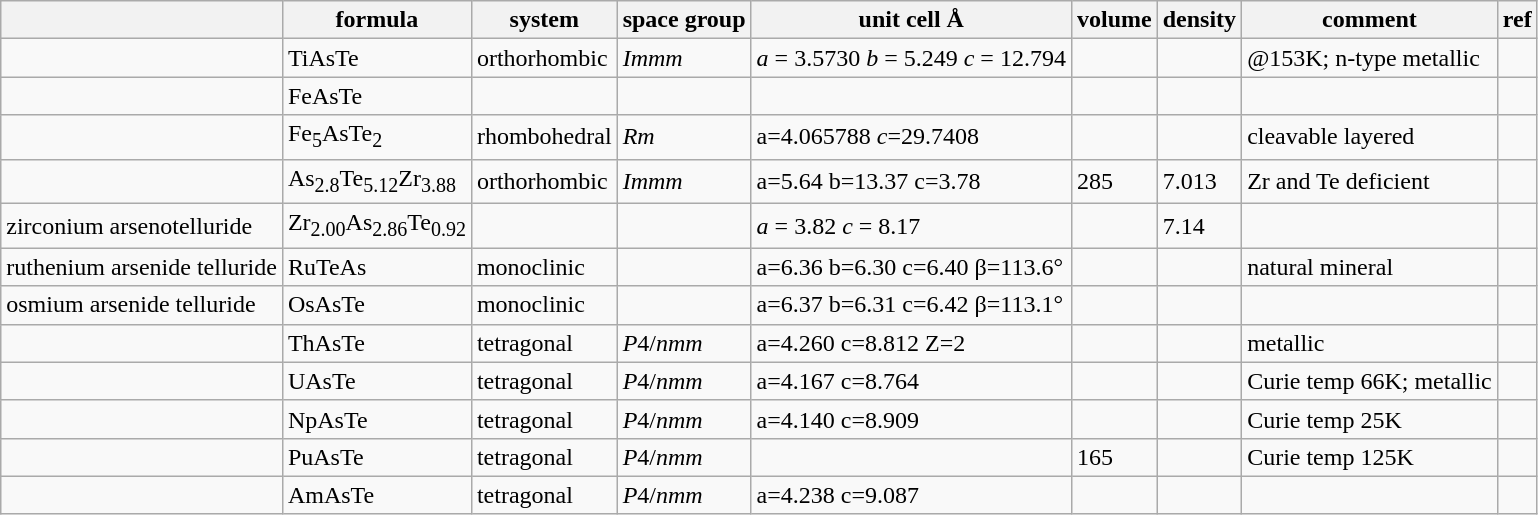<table class="wikitable">
<tr>
<th></th>
<th>formula</th>
<th>system</th>
<th>space group</th>
<th>unit cell Å</th>
<th>volume</th>
<th>density</th>
<th>comment</th>
<th>ref</th>
</tr>
<tr>
<td></td>
<td>TiAsTe</td>
<td>orthorhombic</td>
<td><em>Immm</em></td>
<td><em>a</em> = 3.5730 <em>b</em> = 5.249 <em>c</em> = 12.794</td>
<td></td>
<td></td>
<td>@153K; n-type metallic</td>
<td></td>
</tr>
<tr>
<td></td>
<td>FeAsTe</td>
<td></td>
<td></td>
<td></td>
<td></td>
<td></td>
<td></td>
<td></td>
</tr>
<tr>
<td></td>
<td>Fe<sub>5</sub>AsTe<sub>2</sub></td>
<td>rhombohedral</td>
<td><em>R</em><em>m</em></td>
<td>a=4.065788 <em>c</em>=29.7408</td>
<td></td>
<td></td>
<td>cleavable layered</td>
<td></td>
</tr>
<tr>
<td></td>
<td>As<sub>2.8</sub>Te<sub>5.12</sub>Zr<sub>3.88</sub></td>
<td>orthorhombic</td>
<td><em>Immm</em></td>
<td>a=5.64 b=13.37 c=3.78</td>
<td>285</td>
<td>7.013</td>
<td>Zr and Te deficient</td>
<td></td>
</tr>
<tr>
<td>zirconium arsenotelluride</td>
<td>Zr<sub>2.00</sub>As<sub>2.86</sub>Te<sub>0.92</sub></td>
<td></td>
<td></td>
<td><em>a</em> = 3.82 <em>c</em> = 8.17</td>
<td></td>
<td>7.14</td>
<td></td>
<td></td>
</tr>
<tr>
<td>ruthenium arsenide telluride</td>
<td>RuTeAs</td>
<td>monoclinic</td>
<td></td>
<td>a=6.36 b=6.30 c=6.40 β=113.6°</td>
<td></td>
<td></td>
<td>natural mineral</td>
<td></td>
</tr>
<tr>
<td>osmium arsenide telluride</td>
<td>OsAsTe</td>
<td>monoclinic</td>
<td></td>
<td>a=6.37 b=6.31 c=6.42 β=113.1°</td>
<td></td>
<td></td>
<td></td>
<td></td>
</tr>
<tr>
<td></td>
<td>ThAsTe</td>
<td>tetragonal</td>
<td><em>P</em>4/<em>nmm</em></td>
<td>a=4.260 c=8.812 Z=2</td>
<td></td>
<td></td>
<td>metallic</td>
<td></td>
</tr>
<tr>
<td></td>
<td>UAsTe</td>
<td>tetragonal</td>
<td><em>P</em>4/<em>nmm</em></td>
<td>a=4.167 c=8.764</td>
<td></td>
<td></td>
<td>Curie temp 66K; metallic</td>
<td></td>
</tr>
<tr>
<td></td>
<td>NpAsTe</td>
<td>tetragonal</td>
<td><em>P</em>4/<em>nmm</em></td>
<td>a=4.140 c=8.909</td>
<td></td>
<td></td>
<td>Curie temp 25K</td>
<td></td>
</tr>
<tr>
<td></td>
<td>PuAsTe</td>
<td>tetragonal</td>
<td><em>P</em>4/<em>nmm</em></td>
<td></td>
<td>165</td>
<td></td>
<td>Curie temp 125K</td>
<td></td>
</tr>
<tr>
<td></td>
<td>AmAsTe</td>
<td>tetragonal</td>
<td><em>P</em>4/<em>nmm</em></td>
<td>a=4.238 c=9.087</td>
<td></td>
<td></td>
<td></td>
<td></td>
</tr>
</table>
